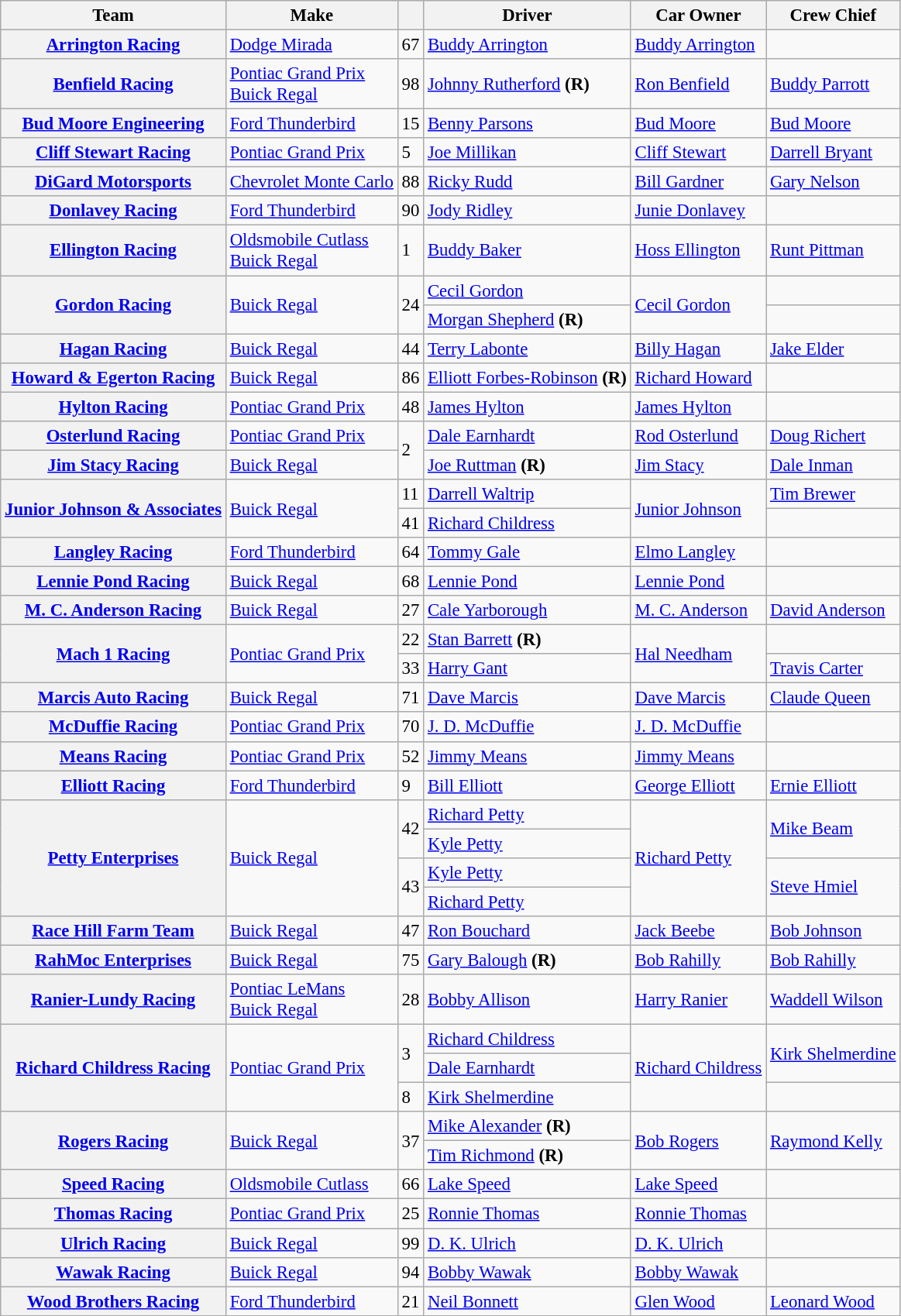<table class="sortable wikitable" style="font-size: 95%;">
<tr>
<th>Team</th>
<th>Make</th>
<th></th>
<th>Driver</th>
<th>Car Owner</th>
<th>Crew Chief</th>
</tr>
<tr>
<th><a href='#'>Arrington Racing</a></th>
<td><a href='#'>Dodge Mirada</a></td>
<td>67</td>
<td><a href='#'>Buddy Arrington</a></td>
<td><a href='#'>Buddy Arrington</a></td>
<td></td>
</tr>
<tr>
<th><a href='#'>Benfield Racing</a></th>
<td><a href='#'>Pontiac Grand Prix</a> <br> <a href='#'>Buick Regal</a></td>
<td>98</td>
<td><a href='#'>Johnny Rutherford</a> <strong>(R)</strong></td>
<td><a href='#'>Ron Benfield</a></td>
<td><a href='#'>Buddy Parrott</a></td>
</tr>
<tr>
<th><a href='#'>Bud Moore Engineering</a></th>
<td><a href='#'>Ford Thunderbird</a></td>
<td>15</td>
<td><a href='#'>Benny Parsons</a></td>
<td><a href='#'>Bud Moore</a></td>
<td><a href='#'>Bud Moore</a></td>
</tr>
<tr>
<th><a href='#'>Cliff Stewart Racing</a></th>
<td><a href='#'>Pontiac Grand Prix</a></td>
<td>5</td>
<td><a href='#'>Joe Millikan</a></td>
<td><a href='#'>Cliff Stewart</a></td>
<td><a href='#'>Darrell Bryant</a></td>
</tr>
<tr>
<th><a href='#'>DiGard Motorsports</a></th>
<td><a href='#'>Chevrolet Monte Carlo</a></td>
<td>88</td>
<td><a href='#'>Ricky Rudd</a></td>
<td><a href='#'>Bill Gardner</a></td>
<td><a href='#'>Gary Nelson</a></td>
</tr>
<tr>
<th><a href='#'>Donlavey Racing</a></th>
<td><a href='#'>Ford Thunderbird</a></td>
<td>90</td>
<td><a href='#'>Jody Ridley</a></td>
<td><a href='#'>Junie Donlavey</a></td>
<td></td>
</tr>
<tr>
<th><a href='#'>Ellington Racing</a></th>
<td><a href='#'>Oldsmobile Cutlass</a> <br> <a href='#'>Buick Regal</a></td>
<td>1</td>
<td><a href='#'>Buddy Baker</a></td>
<td><a href='#'>Hoss Ellington</a></td>
<td><a href='#'>Runt Pittman</a></td>
</tr>
<tr>
<th rowspan="2"><a href='#'>Gordon Racing</a></th>
<td rowspan="2"><a href='#'>Buick Regal</a></td>
<td rowspan="2">24</td>
<td><a href='#'>Cecil Gordon</a></td>
<td rowspan="2"><a href='#'>Cecil Gordon</a></td>
<td></td>
</tr>
<tr>
<td><a href='#'>Morgan Shepherd</a> <strong>(R)</strong></td>
<td></td>
</tr>
<tr>
<th><a href='#'>Hagan Racing</a></th>
<td><a href='#'>Buick Regal</a></td>
<td>44</td>
<td><a href='#'>Terry Labonte</a></td>
<td><a href='#'>Billy Hagan</a></td>
<td><a href='#'>Jake Elder</a></td>
</tr>
<tr>
<th><a href='#'>Howard & Egerton Racing</a></th>
<td><a href='#'>Buick Regal</a></td>
<td>86</td>
<td><a href='#'>Elliott Forbes-Robinson</a> <strong>(R)</strong></td>
<td><a href='#'>Richard Howard</a></td>
<td></td>
</tr>
<tr>
<th><a href='#'>Hylton Racing</a></th>
<td><a href='#'>Pontiac Grand Prix</a></td>
<td>48</td>
<td><a href='#'>James Hylton</a></td>
<td><a href='#'>James Hylton</a></td>
<td></td>
</tr>
<tr>
<th><a href='#'>Osterlund Racing</a><small></small></th>
<td><a href='#'>Pontiac Grand Prix</a></td>
<td rowspan=3>2</td>
<td rowspan=2><a href='#'>Dale Earnhardt</a> <small></small></td>
<td><a href='#'>Rod Osterlund</a></td>
<td rowspan=2><a href='#'>Doug Richert</a></td>
</tr>
<tr>
<th rowspan=2><a href='#'>Jim Stacy Racing</a><small> </small></th>
<td rowspan=2><a href='#'>Buick Regal</a></td>
<td rowspan=2><a href='#'>Jim Stacy</a></td>
</tr>
<tr>
<td><a href='#'>Joe Ruttman</a> <strong>(R)</strong> <small></small></td>
<td><a href='#'>Dale Inman</a></td>
</tr>
<tr>
<th rowspan=2><a href='#'>Junior Johnson & Associates</a></th>
<td rowspan=2><a href='#'>Buick Regal</a></td>
<td>11</td>
<td><a href='#'>Darrell Waltrip</a></td>
<td rowspan=2><a href='#'>Junior Johnson</a></td>
<td><a href='#'>Tim Brewer</a></td>
</tr>
<tr>
<td>41</td>
<td><a href='#'>Richard Childress</a> <small></small></td>
<td></td>
</tr>
<tr>
<th><a href='#'>Langley Racing</a></th>
<td><a href='#'>Ford Thunderbird</a></td>
<td>64</td>
<td><a href='#'>Tommy Gale</a></td>
<td><a href='#'>Elmo Langley</a></td>
<td></td>
</tr>
<tr>
<th><a href='#'>Lennie Pond Racing</a></th>
<td><a href='#'>Buick Regal</a></td>
<td>68</td>
<td><a href='#'>Lennie Pond</a></td>
<td><a href='#'>Lennie Pond</a></td>
<td></td>
</tr>
<tr>
<th><a href='#'>M. C. Anderson Racing</a></th>
<td><a href='#'>Buick Regal</a></td>
<td>27</td>
<td><a href='#'>Cale Yarborough</a></td>
<td><a href='#'>M. C. Anderson</a></td>
<td><a href='#'>David Anderson</a></td>
</tr>
<tr>
<th rowspan=2><a href='#'>Mach 1 Racing</a></th>
<td rowspan=2><a href='#'>Pontiac Grand Prix</a></td>
<td>22</td>
<td><a href='#'>Stan Barrett</a> <strong>(R)</strong></td>
<td rowspan=2><a href='#'>Hal Needham</a></td>
<td></td>
</tr>
<tr>
<td>33</td>
<td><a href='#'>Harry Gant</a></td>
<td><a href='#'>Travis Carter</a></td>
</tr>
<tr>
<th><a href='#'>Marcis Auto Racing</a></th>
<td><a href='#'>Buick Regal</a></td>
<td>71</td>
<td><a href='#'>Dave Marcis</a></td>
<td><a href='#'>Dave Marcis</a></td>
<td><a href='#'>Claude Queen</a></td>
</tr>
<tr>
<th><a href='#'>McDuffie Racing</a></th>
<td><a href='#'>Pontiac Grand Prix</a></td>
<td>70</td>
<td><a href='#'>J. D. McDuffie</a></td>
<td><a href='#'>J. D. McDuffie</a></td>
<td></td>
</tr>
<tr>
<th><a href='#'>Means Racing</a></th>
<td><a href='#'>Pontiac Grand Prix</a></td>
<td>52</td>
<td><a href='#'>Jimmy Means</a></td>
<td><a href='#'>Jimmy Means</a></td>
<td></td>
</tr>
<tr>
<th><a href='#'>Elliott Racing</a></th>
<td><a href='#'>Ford Thunderbird</a></td>
<td>9</td>
<td><a href='#'>Bill Elliott</a> <small></small></td>
<td><a href='#'>George Elliott</a></td>
<td><a href='#'>Ernie Elliott</a></td>
</tr>
<tr>
<th rowspan=4><a href='#'>Petty Enterprises</a></th>
<td rowspan=4><a href='#'>Buick Regal</a></td>
<td rowspan=2>42</td>
<td><a href='#'>Richard Petty</a> <small></small></td>
<td rowspan=4><a href='#'>Richard Petty</a></td>
<td rowspan=2><a href='#'>Mike Beam</a></td>
</tr>
<tr>
<td><a href='#'>Kyle Petty</a> <small></small></td>
</tr>
<tr>
<td rowspan=2>43</td>
<td><a href='#'>Kyle Petty</a> <small></small></td>
<td rowspan=2><a href='#'>Steve Hmiel</a></td>
</tr>
<tr>
<td><a href='#'>Richard Petty</a> <small></small></td>
</tr>
<tr>
<th><a href='#'>Race Hill Farm Team</a></th>
<td><a href='#'>Buick Regal</a></td>
<td>47</td>
<td><a href='#'>Ron Bouchard</a></td>
<td><a href='#'>Jack Beebe</a></td>
<td><a href='#'>Bob Johnson</a></td>
</tr>
<tr>
<th><a href='#'>RahMoc Enterprises</a></th>
<td><a href='#'>Buick Regal</a></td>
<td>75</td>
<td><a href='#'>Gary Balough</a> <strong>(R)</strong></td>
<td><a href='#'>Bob Rahilly</a></td>
<td><a href='#'>Bob Rahilly</a></td>
</tr>
<tr>
<th><a href='#'>Ranier-Lundy Racing</a></th>
<td><a href='#'>Pontiac LeMans</a><br><a href='#'>Buick Regal</a></td>
<td>28</td>
<td><a href='#'>Bobby Allison</a></td>
<td><a href='#'>Harry Ranier</a></td>
<td><a href='#'>Waddell Wilson</a></td>
</tr>
<tr>
<th rowspan=3><a href='#'>Richard Childress Racing</a></th>
<td rowspan=3><a href='#'>Pontiac Grand Prix</a></td>
<td rowspan=2>3</td>
<td><a href='#'>Richard Childress</a> <small></small></td>
<td rowspan=3><a href='#'>Richard Childress</a></td>
<td rowspan=2><a href='#'>Kirk Shelmerdine</a></td>
</tr>
<tr>
<td><a href='#'>Dale Earnhardt</a> <small></small></td>
</tr>
<tr>
<td>8</td>
<td><a href='#'>Kirk Shelmerdine</a> <small></small></td>
<td></td>
</tr>
<tr>
<th rowspan="2"><a href='#'>Rogers Racing</a></th>
<td rowspan="2"><a href='#'>Buick Regal</a></td>
<td rowspan="2">37</td>
<td><a href='#'>Mike Alexander</a> <strong>(R)</strong></td>
<td rowspan="2"><a href='#'>Bob Rogers</a></td>
<td rowspan="2"><a href='#'>Raymond Kelly</a></td>
</tr>
<tr>
<td><a href='#'>Tim Richmond</a> <strong>(R)</strong></td>
</tr>
<tr>
<th><a href='#'>Speed Racing</a></th>
<td><a href='#'>Oldsmobile Cutlass</a></td>
<td>66</td>
<td><a href='#'>Lake Speed</a></td>
<td><a href='#'>Lake Speed</a></td>
<td></td>
</tr>
<tr>
<th><a href='#'>Thomas Racing</a></th>
<td><a href='#'>Pontiac Grand Prix</a></td>
<td>25</td>
<td><a href='#'>Ronnie Thomas</a></td>
<td><a href='#'>Ronnie Thomas</a></td>
<td></td>
</tr>
<tr>
<th><a href='#'>Ulrich Racing</a></th>
<td><a href='#'>Buick Regal</a></td>
<td>99</td>
<td><a href='#'>D. K. Ulrich</a></td>
<td><a href='#'>D. K. Ulrich</a></td>
<td></td>
</tr>
<tr>
<th><a href='#'>Wawak Racing</a></th>
<td><a href='#'>Buick Regal</a></td>
<td>94</td>
<td><a href='#'>Bobby Wawak</a></td>
<td><a href='#'>Bobby Wawak</a></td>
<td></td>
</tr>
<tr>
<th><a href='#'>Wood Brothers Racing</a></th>
<td><a href='#'>Ford Thunderbird</a></td>
<td>21</td>
<td><a href='#'>Neil Bonnett</a></td>
<td><a href='#'>Glen Wood</a></td>
<td><a href='#'>Leonard Wood</a></td>
</tr>
</table>
